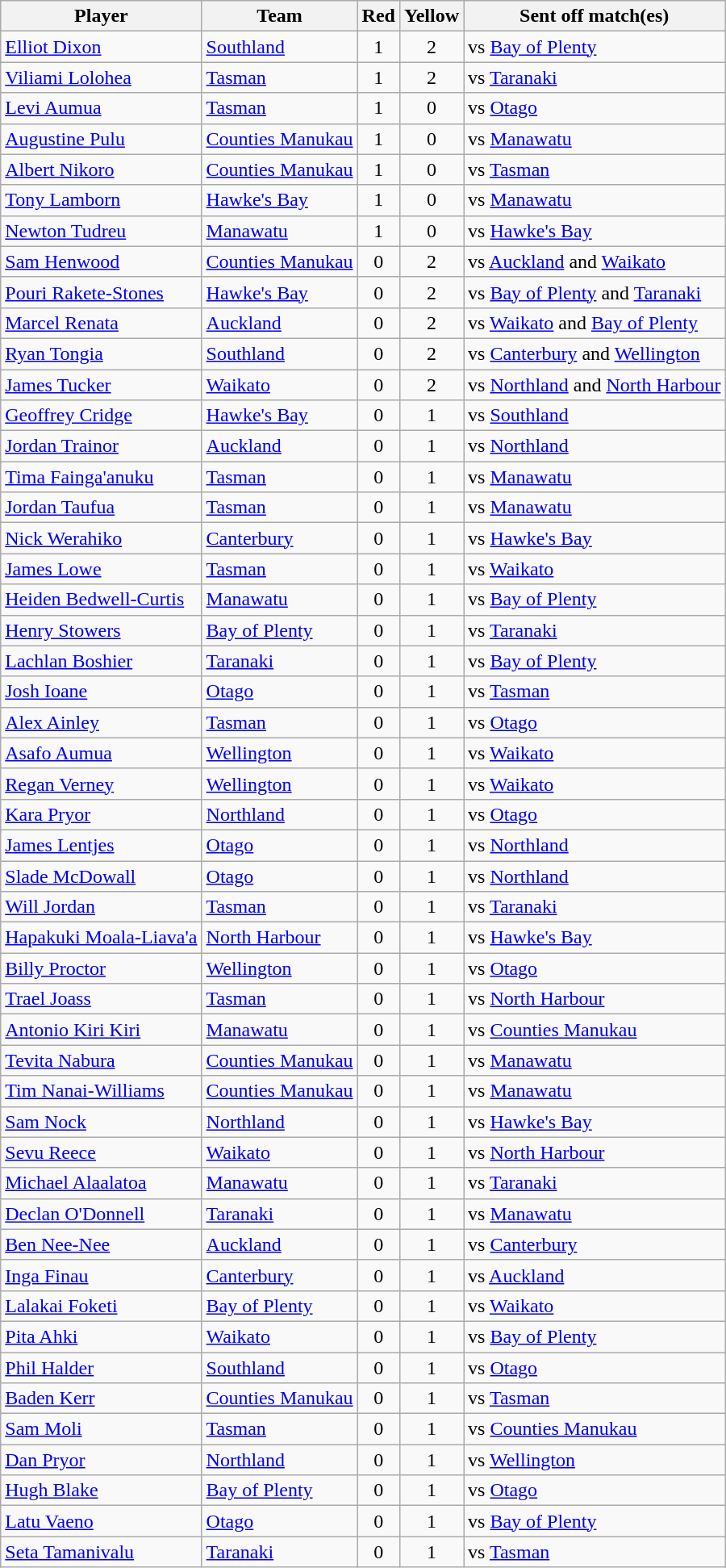<table class="wikitable" style="text-align:center">
<tr>
<th>Player</th>
<th>Team</th>
<th> Red</th>
<th> Yellow</th>
<th>Sent off match(es)</th>
</tr>
<tr>
<td style="text-align:left"><a href='#'>Elliot Dixon</a></td>
<td style="text-align:left"><a href='#'>Southland</a></td>
<td>1</td>
<td>2</td>
<td style="text-align:left">vs <a href='#'>Bay of Plenty</a></td>
</tr>
<tr>
<td style="text-align:left"><a href='#'>Viliami Lolohea</a></td>
<td style="text-align:left"><a href='#'>Tasman</a></td>
<td>1</td>
<td>2</td>
<td style="text-align:left">vs <a href='#'>Taranaki</a></td>
</tr>
<tr>
<td style="text-align:left"><a href='#'>Levi Aumua</a></td>
<td style="text-align:left"><a href='#'>Tasman</a></td>
<td>1</td>
<td>0</td>
<td style="text-align:left">vs <a href='#'>Otago</a></td>
</tr>
<tr>
<td style="text-align:left"><a href='#'>Augustine Pulu</a></td>
<td style="text-align:left"><a href='#'>Counties Manukau</a></td>
<td>1</td>
<td>0</td>
<td style="text-align:left">vs <a href='#'>Manawatu</a></td>
</tr>
<tr>
<td style="text-align:left"><a href='#'>Albert Nikoro</a></td>
<td style="text-align:left"><a href='#'>Counties Manukau</a></td>
<td>1</td>
<td>0</td>
<td style="text-align:left">vs <a href='#'>Tasman</a></td>
</tr>
<tr>
<td style="text-align:left"><a href='#'>Tony Lamborn</a></td>
<td style="text-align:left"><a href='#'>Hawke's Bay</a></td>
<td>1</td>
<td>0</td>
<td style="text-align:left">vs <a href='#'>Manawatu</a></td>
</tr>
<tr>
<td style="text-align:left"><a href='#'>Newton Tudreu</a></td>
<td style="text-align:left"><a href='#'>Manawatu</a></td>
<td>1</td>
<td>0</td>
<td style="text-align:left">vs <a href='#'>Hawke's Bay</a></td>
</tr>
<tr>
<td style="text-align:left"><a href='#'>Sam Henwood</a></td>
<td style="text-align:left"><a href='#'>Counties Manukau</a></td>
<td>0</td>
<td>2</td>
<td style="text-align:left">vs <a href='#'>Auckland</a> and <a href='#'>Waikato</a></td>
</tr>
<tr>
<td style="text-align:left"><a href='#'>Pouri Rakete-Stones</a></td>
<td style="text-align:left"><a href='#'>Hawke's Bay</a></td>
<td>0</td>
<td>2</td>
<td style="text-align:left">vs <a href='#'>Bay of Plenty</a> and <a href='#'>Taranaki</a></td>
</tr>
<tr>
<td style="text-align:left"><a href='#'>Marcel Renata</a></td>
<td style="text-align:left"><a href='#'>Auckland</a></td>
<td>0</td>
<td>2</td>
<td style="text-align:left">vs <a href='#'>Waikato</a> and <a href='#'>Bay of Plenty</a></td>
</tr>
<tr>
<td style="text-align:left"><a href='#'>Ryan Tongia</a></td>
<td style="text-align:left"><a href='#'>Southland</a></td>
<td>0</td>
<td>2</td>
<td style="text-align:left">vs <a href='#'>Canterbury</a> and <a href='#'>Wellington</a></td>
</tr>
<tr>
<td style="text-align:left"><a href='#'>James Tucker</a></td>
<td style="text-align:left"><a href='#'>Waikato</a></td>
<td>0</td>
<td>2</td>
<td style="text-align:left">vs <a href='#'>Northland</a> and <a href='#'>North Harbour</a></td>
</tr>
<tr>
<td style="text-align:left"><a href='#'>Geoffrey Cridge</a></td>
<td style="text-align:left"><a href='#'>Hawke's Bay</a></td>
<td>0</td>
<td>1</td>
<td style="text-align:left">vs <a href='#'>Southland</a></td>
</tr>
<tr>
<td style="text-align:left"><a href='#'>Jordan Trainor</a></td>
<td style="text-align:left"><a href='#'>Auckland</a></td>
<td>0</td>
<td>1</td>
<td style="text-align:left">vs <a href='#'>Northland</a></td>
</tr>
<tr>
<td style="text-align:left"><a href='#'>Tima Fainga'anuku</a></td>
<td style="text-align:left"><a href='#'>Tasman</a></td>
<td>0</td>
<td>1</td>
<td style="text-align:left">vs <a href='#'>Manawatu</a></td>
</tr>
<tr>
<td style="text-align:left"><a href='#'>Jordan Taufua</a></td>
<td style="text-align:left"><a href='#'>Tasman</a></td>
<td>0</td>
<td>1</td>
<td style="text-align:left">vs <a href='#'>Manawatu</a></td>
</tr>
<tr>
<td style="text-align:left"><a href='#'>Nick Werahiko</a></td>
<td style="text-align:left"><a href='#'>Canterbury</a></td>
<td>0</td>
<td>1</td>
<td style="text-align:left">vs <a href='#'>Hawke's Bay</a></td>
</tr>
<tr>
<td style="text-align:left"><a href='#'>James Lowe</a></td>
<td style="text-align:left"><a href='#'>Tasman</a></td>
<td>0</td>
<td>1</td>
<td style="text-align:left">vs <a href='#'>Waikato</a></td>
</tr>
<tr>
<td style="text-align:left"><a href='#'>Heiden Bedwell-Curtis</a></td>
<td style="text-align:left"><a href='#'>Manawatu</a></td>
<td>0</td>
<td>1</td>
<td style="text-align:left">vs <a href='#'>Bay of Plenty</a></td>
</tr>
<tr>
<td style="text-align:left"><a href='#'>Henry Stowers</a></td>
<td style="text-align:left"><a href='#'>Bay of Plenty</a></td>
<td>0</td>
<td>1</td>
<td style="text-align:left">vs <a href='#'>Taranaki</a></td>
</tr>
<tr>
<td style="text-align:left"><a href='#'>Lachlan Boshier</a></td>
<td style="text-align:left"><a href='#'>Taranaki</a></td>
<td>0</td>
<td>1</td>
<td style="text-align:left">vs <a href='#'>Bay of Plenty</a></td>
</tr>
<tr>
<td style="text-align:left"><a href='#'>Josh Ioane</a></td>
<td style="text-align:left"><a href='#'>Otago</a></td>
<td>0</td>
<td>1</td>
<td style="text-align:left">vs <a href='#'>Tasman</a></td>
</tr>
<tr>
<td style="text-align:left"><a href='#'>Alex Ainley</a></td>
<td style="text-align:left"><a href='#'>Tasman</a></td>
<td>0</td>
<td>1</td>
<td style="text-align:left">vs <a href='#'>Otago</a></td>
</tr>
<tr>
<td style="text-align:left"><a href='#'>Asafo Aumua</a></td>
<td style="text-align:left"><a href='#'>Wellington</a></td>
<td>0</td>
<td>1</td>
<td style="text-align:left">vs <a href='#'>Waikato</a></td>
</tr>
<tr>
<td style="text-align:left"><a href='#'>Regan Verney</a></td>
<td style="text-align:left"><a href='#'>Wellington</a></td>
<td>0</td>
<td>1</td>
<td style="text-align:left">vs <a href='#'>Waikato</a></td>
</tr>
<tr>
<td style="text-align:left"><a href='#'>Kara Pryor</a></td>
<td style="text-align:left"><a href='#'>Northland</a></td>
<td>0</td>
<td>1</td>
<td style="text-align:left">vs <a href='#'>Otago</a></td>
</tr>
<tr>
<td style="text-align:left"><a href='#'>James Lentjes</a></td>
<td style="text-align:left"><a href='#'>Otago</a></td>
<td>0</td>
<td>1</td>
<td style="text-align:left">vs <a href='#'>Northland</a></td>
</tr>
<tr>
<td style="text-align:left"><a href='#'>Slade McDowall</a></td>
<td style="text-align:left"><a href='#'>Otago</a></td>
<td>0</td>
<td>1</td>
<td style="text-align:left">vs <a href='#'>Northland</a></td>
</tr>
<tr>
<td style="text-align:left"><a href='#'>Will Jordan</a></td>
<td style="text-align:left"><a href='#'>Tasman</a></td>
<td>0</td>
<td>1</td>
<td style="text-align:left">vs <a href='#'>Taranaki</a></td>
</tr>
<tr>
<td style="text-align:left"><a href='#'>Hapakuki Moala-Liava'a</a></td>
<td style="text-align:left"><a href='#'>North Harbour</a></td>
<td>0</td>
<td>1</td>
<td style="text-align:left">vs <a href='#'>Hawke's Bay</a></td>
</tr>
<tr>
<td style="text-align:left"><a href='#'>Billy Proctor</a></td>
<td style="text-align:left"><a href='#'>Wellington</a></td>
<td>0</td>
<td>1</td>
<td style="text-align:left">vs <a href='#'>Otago</a></td>
</tr>
<tr>
<td style="text-align:left"><a href='#'>Trael Joass</a></td>
<td style="text-align:left"><a href='#'>Tasman</a></td>
<td>0</td>
<td>1</td>
<td style="text-align:left">vs <a href='#'>North Harbour</a></td>
</tr>
<tr>
<td style="text-align:left"><a href='#'>Antonio Kiri Kiri</a></td>
<td style="text-align:left"><a href='#'>Manawatu</a></td>
<td>0</td>
<td>1</td>
<td style="text-align:left">vs <a href='#'>Counties Manukau</a></td>
</tr>
<tr>
<td style="text-align:left"><a href='#'>Tevita Nabura</a></td>
<td style="text-align:left"><a href='#'>Counties Manukau</a></td>
<td>0</td>
<td>1</td>
<td style="text-align:left">vs <a href='#'>Manawatu</a></td>
</tr>
<tr>
<td style="text-align:left"><a href='#'>Tim Nanai-Williams</a></td>
<td style="text-align:left"><a href='#'>Counties Manukau</a></td>
<td>0</td>
<td>1</td>
<td style="text-align:left">vs <a href='#'>Manawatu</a></td>
</tr>
<tr>
<td style="text-align:left"><a href='#'>Sam Nock</a></td>
<td style="text-align:left"><a href='#'>Northland</a></td>
<td>0</td>
<td>1</td>
<td style="text-align:left">vs <a href='#'>Hawke's Bay</a></td>
</tr>
<tr>
<td style="text-align:left"><a href='#'>Sevu Reece</a></td>
<td style="text-align:left"><a href='#'>Waikato</a></td>
<td>0</td>
<td>1</td>
<td style="text-align:left">vs <a href='#'>North Harbour</a></td>
</tr>
<tr>
<td style="text-align:left"><a href='#'>Michael Alaalatoa</a></td>
<td style="text-align:left"><a href='#'>Manawatu</a></td>
<td>0</td>
<td>1</td>
<td style="text-align:left">vs <a href='#'>Taranaki</a></td>
</tr>
<tr>
<td style="text-align:left"><a href='#'>Declan O'Donnell</a></td>
<td style="text-align:left"><a href='#'>Taranaki</a></td>
<td>0</td>
<td>1</td>
<td style="text-align:left">vs <a href='#'>Manawatu</a></td>
</tr>
<tr>
<td style="text-align:left"><a href='#'>Ben Nee-Nee</a></td>
<td style="text-align:left"><a href='#'>Auckland</a></td>
<td>0</td>
<td>1</td>
<td style="text-align:left">vs <a href='#'>Canterbury</a></td>
</tr>
<tr>
<td style="text-align:left"><a href='#'>Inga Finau</a></td>
<td style="text-align:left"><a href='#'>Canterbury</a></td>
<td>0</td>
<td>1</td>
<td style="text-align:left">vs <a href='#'>Auckland</a></td>
</tr>
<tr>
<td style="text-align:left"><a href='#'>Lalakai Foketi</a></td>
<td style="text-align:left"><a href='#'>Bay of Plenty</a></td>
<td>0</td>
<td>1</td>
<td style="text-align:left">vs <a href='#'>Waikato</a></td>
</tr>
<tr>
<td style="text-align:left"><a href='#'>Pita Ahki</a></td>
<td style="text-align:left"><a href='#'>Waikato</a></td>
<td>0</td>
<td>1</td>
<td style="text-align:left">vs <a href='#'>Bay of Plenty</a></td>
</tr>
<tr>
<td style="text-align:left"><a href='#'>Phil Halder</a></td>
<td style="text-align:left"><a href='#'>Southland</a></td>
<td>0</td>
<td>1</td>
<td style="text-align:left">vs <a href='#'>Otago</a></td>
</tr>
<tr>
<td style="text-align:left"><a href='#'>Baden Kerr</a></td>
<td style="text-align:left"><a href='#'>Counties Manukau</a></td>
<td>0</td>
<td>1</td>
<td style="text-align:left">vs <a href='#'>Tasman</a></td>
</tr>
<tr>
<td style="text-align:left"><a href='#'>Sam Moli</a></td>
<td style="text-align:left"><a href='#'>Tasman</a></td>
<td>0</td>
<td>1</td>
<td style="text-align:left">vs <a href='#'>Counties Manukau</a></td>
</tr>
<tr>
<td style="text-align:left"><a href='#'>Dan Pryor</a></td>
<td style="text-align:left"><a href='#'>Northland</a></td>
<td>0</td>
<td>1</td>
<td style="text-align:left">vs <a href='#'>Wellington</a></td>
</tr>
<tr>
<td style="text-align:left"><a href='#'>Hugh Blake</a></td>
<td style="text-align:left"><a href='#'>Bay of Plenty</a></td>
<td>0</td>
<td>1</td>
<td style="text-align:left">vs <a href='#'>Otago</a></td>
</tr>
<tr>
<td style="text-align:left"><a href='#'>Latu Vaeno</a></td>
<td style="text-align:left"><a href='#'>Otago</a></td>
<td>0</td>
<td>1</td>
<td style="text-align:left">vs <a href='#'>Bay of Plenty</a></td>
</tr>
<tr>
<td style="text-align:left"><a href='#'>Seta Tamanivalu</a></td>
<td style="text-align:left"><a href='#'>Taranaki</a></td>
<td>0</td>
<td>1</td>
<td style="text-align:left">vs <a href='#'>Tasman</a></td>
</tr>
</table>
